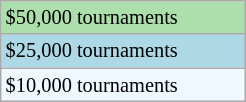<table class="wikitable" style="font-size:85%; width:13%;">
<tr style="background:#addfad;">
<td>$50,000 tournaments</td>
</tr>
<tr style="background:lightblue;">
<td>$25,000 tournaments</td>
</tr>
<tr style="background:#f0f8ff;">
<td>$10,000 tournaments</td>
</tr>
</table>
